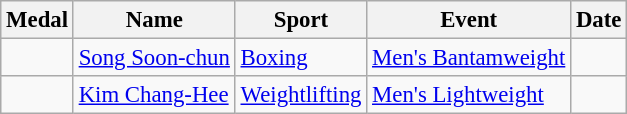<table class="wikitable sortable" style="font-size:95%;">
<tr>
<th>Medal</th>
<th>Name</th>
<th>Sport</th>
<th>Event</th>
<th>Date</th>
</tr>
<tr>
<td></td>
<td><a href='#'>Song Soon-chun</a></td>
<td><a href='#'>Boxing</a></td>
<td><a href='#'>Men's Bantamweight</a></td>
<td></td>
</tr>
<tr>
<td></td>
<td><a href='#'>Kim Chang-Hee</a></td>
<td><a href='#'>Weightlifting</a></td>
<td><a href='#'>Men's Lightweight</a></td>
<td></td>
</tr>
</table>
